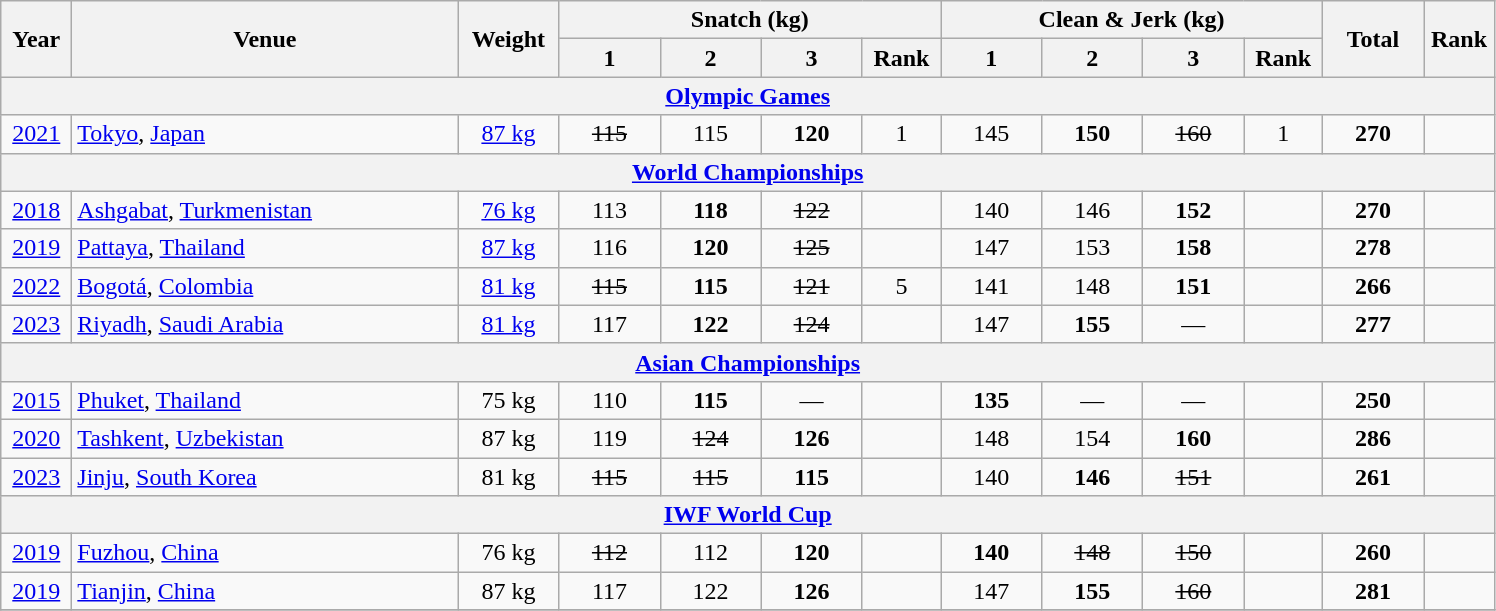<table class="wikitable" style="text-align:center;">
<tr>
<th rowspan=2 width=40>Year</th>
<th rowspan=2 width=250>Venue</th>
<th rowspan=2 width=60>Weight</th>
<th colspan=4>Snatch (kg)</th>
<th colspan=4>Clean & Jerk (kg)</th>
<th rowspan=2 width=60>Total</th>
<th rowspan=2 width=40>Rank</th>
</tr>
<tr>
<th width=60>1</th>
<th width=60>2</th>
<th width=60>3</th>
<th width=45>Rank</th>
<th width=60>1</th>
<th width=60>2</th>
<th width=60>3</th>
<th width=45>Rank</th>
</tr>
<tr>
<th colspan=13><a href='#'>Olympic Games</a></th>
</tr>
<tr>
<td><a href='#'>2021</a></td>
<td align=left> <a href='#'>Tokyo</a>, <a href='#'>Japan</a></td>
<td><a href='#'>87 kg</a></td>
<td><s>115</s></td>
<td>115</td>
<td><strong>120</strong></td>
<td>1</td>
<td>145</td>
<td><strong>150</strong></td>
<td><s>160</s></td>
<td>1</td>
<td><strong>270</strong></td>
<td></td>
</tr>
<tr>
<th colspan=13><a href='#'>World Championships</a></th>
</tr>
<tr>
<td><a href='#'>2018</a></td>
<td align=left> <a href='#'>Ashgabat</a>, <a href='#'>Turkmenistan</a></td>
<td><a href='#'>76 kg</a></td>
<td>113</td>
<td><strong>118</strong></td>
<td><s>122</s></td>
<td></td>
<td>140</td>
<td>146</td>
<td><strong>152</strong></td>
<td></td>
<td><strong>270</strong></td>
<td></td>
</tr>
<tr>
<td><a href='#'>2019</a></td>
<td align=left> <a href='#'>Pattaya</a>, <a href='#'>Thailand</a></td>
<td><a href='#'>87 kg</a></td>
<td>116</td>
<td><strong>120</strong></td>
<td><s>125</s></td>
<td></td>
<td>147</td>
<td>153</td>
<td><strong>158</strong></td>
<td></td>
<td><strong>278</strong></td>
<td></td>
</tr>
<tr>
<td><a href='#'>2022</a></td>
<td align=left> <a href='#'>Bogotá</a>, <a href='#'>Colombia</a></td>
<td><a href='#'>81 kg</a></td>
<td><s>115</s></td>
<td><strong>115</strong></td>
<td><s>121</s></td>
<td>5</td>
<td>141</td>
<td>148</td>
<td><strong>151</strong></td>
<td></td>
<td><strong>266</strong></td>
<td></td>
</tr>
<tr>
<td><a href='#'>2023</a></td>
<td align=left> <a href='#'>Riyadh</a>, <a href='#'>Saudi Arabia</a></td>
<td><a href='#'>81 kg</a></td>
<td>117</td>
<td><strong>122</strong></td>
<td><s>124</s></td>
<td></td>
<td>147</td>
<td><strong>155</strong></td>
<td>—</td>
<td></td>
<td><strong>277</strong></td>
<td></td>
</tr>
<tr>
<th colspan=13><a href='#'>Asian Championships</a></th>
</tr>
<tr>
<td><a href='#'>2015</a></td>
<td align=left> <a href='#'>Phuket</a>, <a href='#'>Thailand</a></td>
<td>75 kg</td>
<td>110</td>
<td><strong>115</strong></td>
<td>—</td>
<td></td>
<td><strong>135</strong></td>
<td>—</td>
<td>—</td>
<td></td>
<td><strong>250</strong></td>
<td></td>
</tr>
<tr>
<td><a href='#'>2020</a></td>
<td align=left> <a href='#'>Tashkent</a>, <a href='#'>Uzbekistan</a></td>
<td>87 kg</td>
<td>119</td>
<td><s>124</s></td>
<td><strong>126</strong></td>
<td></td>
<td>148</td>
<td>154</td>
<td><strong>160</strong></td>
<td></td>
<td><strong>286</strong></td>
<td></td>
</tr>
<tr>
<td><a href='#'>2023</a></td>
<td align=left> <a href='#'>Jinju</a>, <a href='#'>South Korea</a></td>
<td>81 kg</td>
<td><s>115</s></td>
<td><s>115</s></td>
<td><strong>115</strong></td>
<td></td>
<td>140</td>
<td><strong>146</strong></td>
<td><s>151</s></td>
<td></td>
<td><strong>261</strong></td>
<td></td>
</tr>
<tr>
<th colspan=13><a href='#'>IWF World Cup</a></th>
</tr>
<tr>
<td><a href='#'>2019</a></td>
<td align=left> <a href='#'>Fuzhou</a>, <a href='#'>China</a></td>
<td>76 kg</td>
<td><s>112</s></td>
<td>112</td>
<td><strong>120</strong></td>
<td></td>
<td><strong>140</strong></td>
<td><s>148</s></td>
<td><s>150</s></td>
<td></td>
<td><strong>260</strong></td>
<td></td>
</tr>
<tr>
<td><a href='#'>2019</a></td>
<td align=left> <a href='#'>Tianjin</a>, <a href='#'>China</a></td>
<td>87 kg</td>
<td>117</td>
<td>122</td>
<td><strong>126</strong></td>
<td></td>
<td>147</td>
<td><strong>155</strong></td>
<td><s>160</s></td>
<td></td>
<td><strong>281</strong></td>
<td></td>
</tr>
<tr>
</tr>
</table>
